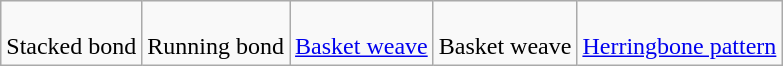<table class=wikitable>
<tr>
<td><br>Stacked bond</td>
<td><br>Running bond</td>
<td><br><a href='#'>Basket weave</a></td>
<td><br>Basket weave</td>
<td><br><a href='#'>Herringbone pattern</a></td>
</tr>
</table>
